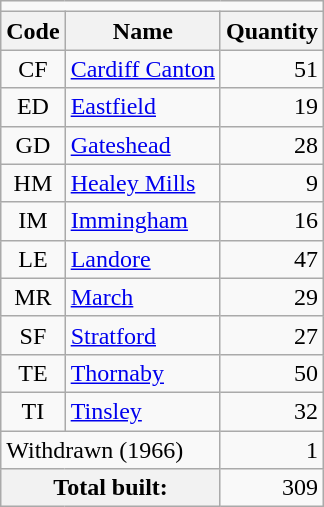<table class="floatright wikitable">
<tr>
<td colspan=3></td>
</tr>
<tr>
<th>Code</th>
<th>Name</th>
<th>Quantity</th>
</tr>
<tr>
<td style="text-align:center">CF</td>
<td><a href='#'>Cardiff Canton</a></td>
<td style="text-align:right">51</td>
</tr>
<tr>
<td style="text-align:center">ED</td>
<td><a href='#'>Eastfield</a></td>
<td style="text-align:right">19</td>
</tr>
<tr>
<td style="text-align:center">GD</td>
<td><a href='#'>Gateshead</a></td>
<td style="text-align:right">28</td>
</tr>
<tr>
<td style="text-align:center">HM</td>
<td><a href='#'>Healey Mills</a></td>
<td style="text-align:right">9</td>
</tr>
<tr>
<td style="text-align:center">IM</td>
<td><a href='#'>Immingham</a></td>
<td style="text-align:right">16</td>
</tr>
<tr>
<td style="text-align:center">LE</td>
<td><a href='#'>Landore</a></td>
<td style="text-align:right">47</td>
</tr>
<tr>
<td style="text-align:center">MR</td>
<td><a href='#'>March</a></td>
<td style="text-align:right">29</td>
</tr>
<tr>
<td style="text-align:center">SF</td>
<td><a href='#'>Stratford</a></td>
<td style="text-align:right">27</td>
</tr>
<tr>
<td style="text-align:center">TE</td>
<td><a href='#'>Thornaby</a></td>
<td style="text-align:right">50</td>
</tr>
<tr>
<td style="text-align:center">TI</td>
<td><a href='#'>Tinsley</a></td>
<td style="text-align:right">32</td>
</tr>
<tr>
<td colspan=2>Withdrawn (1966)</td>
<td style="text-align:right">1</td>
</tr>
<tr>
<th colspan=2 scope=row>Total built:</th>
<td style="text-align:right">309</td>
</tr>
</table>
